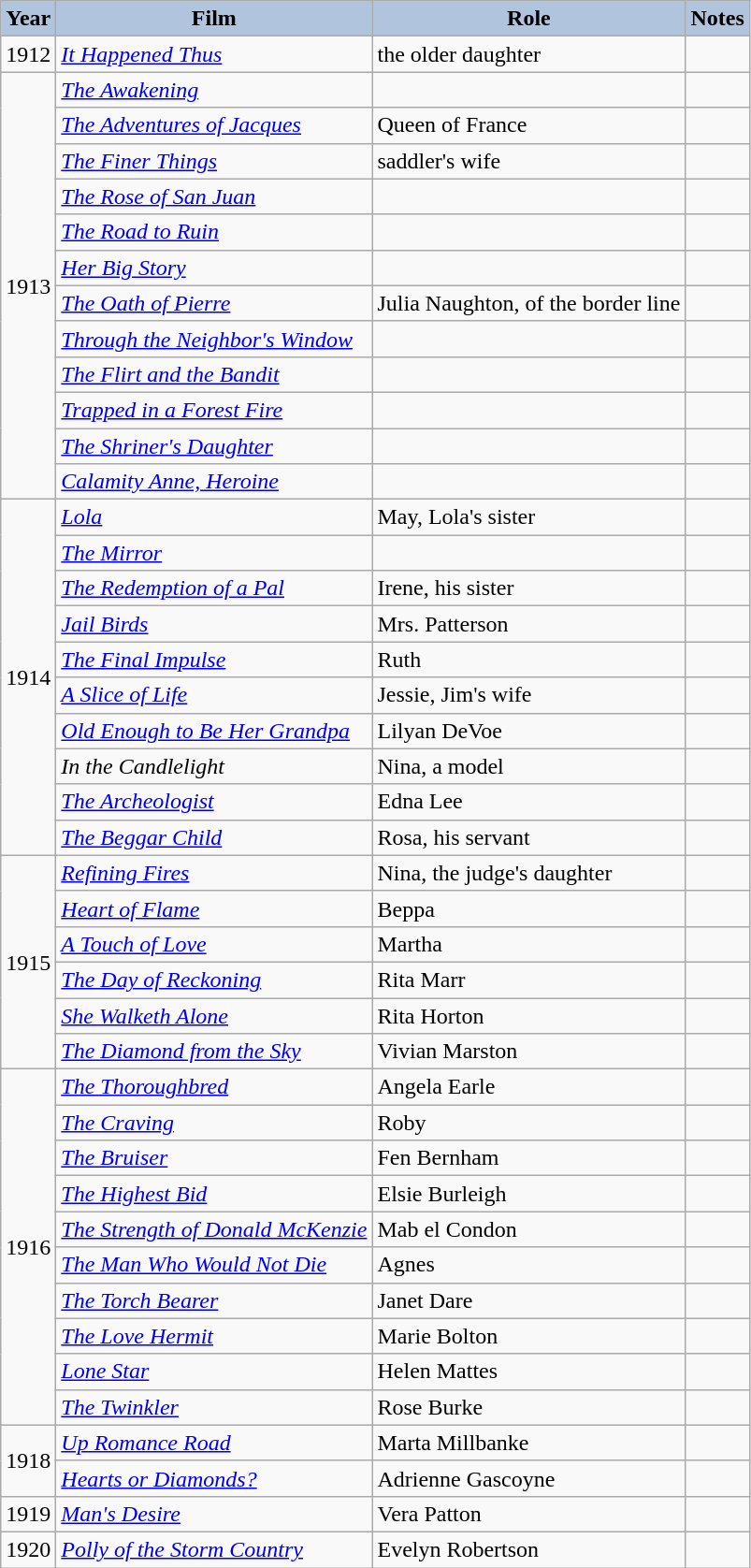<table class="wikitable">
<tr>
<th style="background:#B0C4DE;">Year</th>
<th style="background:#B0C4DE;">Film</th>
<th style="background:#B0C4DE;">Role</th>
<th style="background:#B0C4DE;">Notes</th>
</tr>
<tr>
<td>1912</td>
<td><em><a href='#'>It Happened Thus</a></em></td>
<td>the older daughter</td>
<td></td>
</tr>
<tr>
<td rowspan="12">1913</td>
<td><em><a href='#'>The Awakening</a></em></td>
<td></td>
<td></td>
</tr>
<tr>
<td><em><a href='#'>The Adventures of Jacques</a></em></td>
<td>Queen of France</td>
<td></td>
</tr>
<tr>
<td><em><a href='#'>The Finer Things</a></em></td>
<td>saddler's wife</td>
<td></td>
</tr>
<tr>
<td><em><a href='#'>The Rose of San Juan</a></em></td>
<td></td>
<td></td>
</tr>
<tr>
<td><em><a href='#'>The Road to Ruin</a></em></td>
<td></td>
<td></td>
</tr>
<tr>
<td><em><a href='#'>Her Big Story</a></em></td>
<td></td>
<td></td>
</tr>
<tr>
<td><em><a href='#'>The Oath of Pierre</a></em></td>
<td>Julia Naughton, of the border line</td>
<td></td>
</tr>
<tr>
<td><em><a href='#'>Through the Neighbor's Window</a></em></td>
<td></td>
<td></td>
</tr>
<tr>
<td><em><a href='#'>The Flirt and the Bandit</a></em></td>
<td></td>
<td></td>
</tr>
<tr>
<td><em><a href='#'>Trapped in a Forest Fire</a></em></td>
<td></td>
<td></td>
</tr>
<tr>
<td><em><a href='#'>The Shriner's Daughter</a></em></td>
<td></td>
<td></td>
</tr>
<tr>
<td><em><a href='#'>Calamity Anne, Heroine</a></em></td>
<td></td>
<td></td>
</tr>
<tr>
<td rowspan=10>1914</td>
<td><em><a href='#'>Lola</a></em></td>
<td>May, Lola's sister</td>
<td></td>
</tr>
<tr>
<td><em><a href='#'>The Mirror</a></em></td>
<td></td>
<td></td>
</tr>
<tr>
<td><em><a href='#'>The Redemption of a Pal</a></em></td>
<td>Irene, his sister</td>
<td></td>
</tr>
<tr>
<td><em><a href='#'>Jail Birds</a></em></td>
<td>Mrs. Patterson</td>
<td></td>
</tr>
<tr>
<td><em><a href='#'>The Final Impulse</a></em></td>
<td>Ruth</td>
<td></td>
</tr>
<tr>
<td><em><a href='#'>A Slice of Life</a></em></td>
<td>Jessie, Jim's wife</td>
<td></td>
</tr>
<tr>
<td><em><a href='#'>Old Enough to Be Her Grandpa</a></em></td>
<td>Lilyan DeVoe</td>
<td></td>
</tr>
<tr>
<td><em>In the Candlelight</em></td>
<td>Nina, a model</td>
<td></td>
</tr>
<tr>
<td><em><a href='#'>The Archeologist</a></em></td>
<td>Edna Lee</td>
<td></td>
</tr>
<tr>
<td><em><a href='#'>The Beggar Child</a></em></td>
<td>Rosa, his servant</td>
<td></td>
</tr>
<tr>
<td rowspan=6>1915</td>
<td><em><a href='#'>Refining Fires</a></em></td>
<td>Nina, the judge's daughter</td>
<td></td>
</tr>
<tr>
<td><em><a href='#'>Heart of Flame</a></em></td>
<td>Beppa</td>
<td></td>
</tr>
<tr>
<td><em><a href='#'>A Touch of Love</a></em></td>
<td>Martha</td>
<td></td>
</tr>
<tr>
<td><em><a href='#'>The Day of Reckoning</a></em></td>
<td>Rita Marr</td>
<td></td>
</tr>
<tr>
<td><em><a href='#'>She Walketh Alone</a></em></td>
<td>Rita Horton</td>
<td></td>
</tr>
<tr>
<td><em><a href='#'>The Diamond from the Sky</a></em></td>
<td>Vivian Marston</td>
<td></td>
</tr>
<tr>
<td rowspan=10>1916</td>
<td><em><a href='#'>The Thoroughbred</a></em></td>
<td>Angela Earle</td>
<td></td>
</tr>
<tr>
<td><em><a href='#'>The Craving</a></em></td>
<td>Roby</td>
<td></td>
</tr>
<tr>
<td><em><a href='#'>The Bruiser</a></em></td>
<td>Fen Bernham</td>
<td></td>
</tr>
<tr>
<td><em><a href='#'>The Highest Bid</a></em></td>
<td>Elsie Burleigh</td>
<td></td>
</tr>
<tr>
<td><em><a href='#'>The Strength of Donald McKenzie</a></em></td>
<td>Mab el Condon</td>
<td></td>
</tr>
<tr>
<td><em><a href='#'>The Man Who Would Not Die</a></em></td>
<td>Agnes</td>
<td></td>
</tr>
<tr>
<td><em><a href='#'>The Torch Bearer</a></em></td>
<td>Janet Dare</td>
<td></td>
</tr>
<tr>
<td><em><a href='#'>The Love Hermit</a></em></td>
<td>Marie Bolton</td>
<td></td>
</tr>
<tr>
<td><em><a href='#'>Lone Star</a></em></td>
<td>Helen Mattes</td>
<td></td>
</tr>
<tr>
<td><em><a href='#'>The Twinkler</a></em></td>
<td>Rose Burke</td>
<td></td>
</tr>
<tr>
<td rowspan=2>1918</td>
<td><em><a href='#'>Up Romance Road</a></em></td>
<td>Marta Millbanke</td>
<td></td>
</tr>
<tr>
<td><em><a href='#'>Hearts or Diamonds?</a></em></td>
<td>Adrienne Gascoyne</td>
<td></td>
</tr>
<tr>
<td>1919</td>
<td><em><a href='#'>Man's Desire</a></em></td>
<td>Vera Patton</td>
<td></td>
</tr>
<tr>
<td>1920</td>
<td><em><a href='#'>Polly of the Storm Country</a></em></td>
<td>Evelyn Robertson</td>
<td></td>
</tr>
</table>
